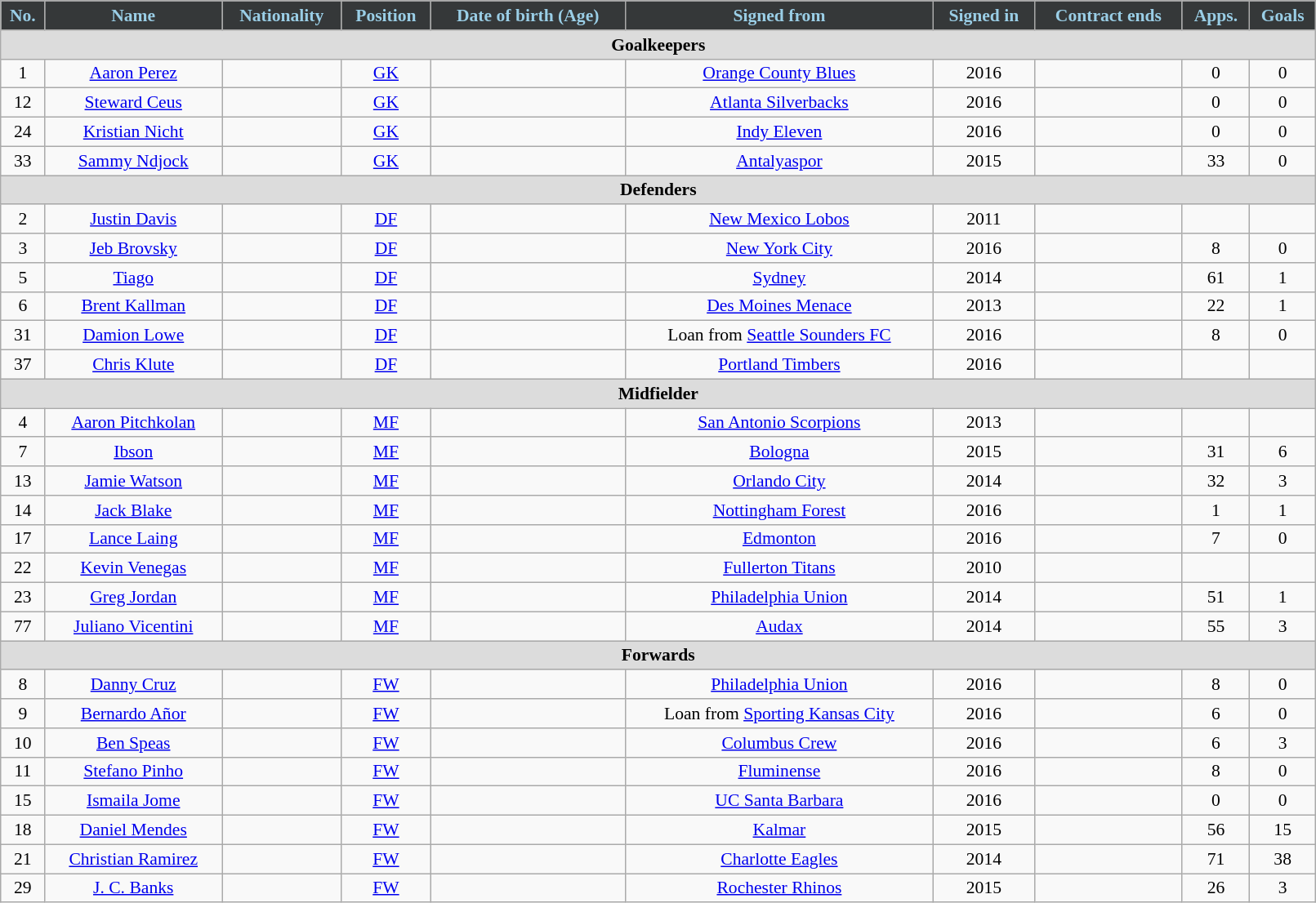<table class="wikitable"  style="text-align:center; font-size:90%; width:85%;">
<tr>
<th style="background:#353839; color:#9acee6; text-align:center;">No.</th>
<th style="background:#353839; color:#9acee6; text-align:center;">Name</th>
<th style="background:#353839; color:#9acee6; text-align:center;">Nationality</th>
<th style="background:#353839; color:#9acee6; text-align:center;">Position</th>
<th style="background:#353839; color:#9acee6; text-align:center;">Date of birth (Age)</th>
<th style="background:#353839; color:#9acee6; text-align:center;">Signed from</th>
<th style="background:#353839; color:#9acee6; text-align:center;">Signed in</th>
<th style="background:#353839; color:#9acee6; text-align:center;">Contract ends</th>
<th style="background:#353839; color:#9acee6; text-align:center;">Apps.</th>
<th style="background:#353839; color:#9acee6; text-align:center;">Goals</th>
</tr>
<tr>
<th colspan="11"  style="background:#dcdcdc; text-align:center;">Goalkeepers</th>
</tr>
<tr>
<td>1</td>
<td><a href='#'>Aaron Perez</a></td>
<td></td>
<td><a href='#'>GK</a></td>
<td></td>
<td><a href='#'>Orange County Blues</a></td>
<td>2016</td>
<td></td>
<td>0</td>
<td>0</td>
</tr>
<tr>
<td>12</td>
<td><a href='#'>Steward Ceus</a></td>
<td></td>
<td><a href='#'>GK</a></td>
<td></td>
<td><a href='#'>Atlanta Silverbacks</a></td>
<td>2016</td>
<td></td>
<td>0</td>
<td>0</td>
</tr>
<tr>
<td>24</td>
<td><a href='#'>Kristian Nicht</a></td>
<td></td>
<td><a href='#'>GK</a></td>
<td></td>
<td><a href='#'>Indy Eleven</a></td>
<td>2016</td>
<td></td>
<td>0</td>
<td>0</td>
</tr>
<tr>
<td>33</td>
<td><a href='#'>Sammy Ndjock</a></td>
<td></td>
<td><a href='#'>GK</a></td>
<td></td>
<td> <a href='#'>Antalyaspor</a></td>
<td>2015</td>
<td></td>
<td>33</td>
<td>0</td>
</tr>
<tr>
<th colspan="11"  style="background:#dcdcdc; text-align:center;">Defenders</th>
</tr>
<tr>
<td>2</td>
<td><a href='#'>Justin Davis</a></td>
<td></td>
<td><a href='#'>DF</a></td>
<td></td>
<td><a href='#'>New Mexico Lobos</a></td>
<td>2011</td>
<td></td>
<td></td>
<td></td>
</tr>
<tr>
<td>3</td>
<td><a href='#'>Jeb Brovsky</a></td>
<td></td>
<td><a href='#'>DF</a></td>
<td></td>
<td><a href='#'>New York City</a></td>
<td>2016</td>
<td></td>
<td>8</td>
<td>0</td>
</tr>
<tr>
<td>5</td>
<td><a href='#'>Tiago</a></td>
<td></td>
<td><a href='#'>DF</a></td>
<td></td>
<td> <a href='#'>Sydney</a></td>
<td>2014</td>
<td></td>
<td>61</td>
<td>1</td>
</tr>
<tr>
<td>6</td>
<td><a href='#'>Brent Kallman</a></td>
<td></td>
<td><a href='#'>DF</a></td>
<td></td>
<td><a href='#'>Des Moines Menace</a></td>
<td>2013</td>
<td></td>
<td>22</td>
<td>1</td>
</tr>
<tr>
<td>31</td>
<td><a href='#'>Damion Lowe</a></td>
<td></td>
<td><a href='#'>DF</a></td>
<td></td>
<td>Loan from <a href='#'>Seattle Sounders FC</a></td>
<td>2016</td>
<td></td>
<td>8</td>
<td>0</td>
</tr>
<tr>
<td>37</td>
<td><a href='#'>Chris Klute</a></td>
<td></td>
<td><a href='#'>DF</a></td>
<td></td>
<td><a href='#'>Portland Timbers</a></td>
<td>2016</td>
<td></td>
<td></td>
<td></td>
</tr>
<tr>
<th colspan="11"  style="background:#dcdcdc; text-align:center;">Midfielder</th>
</tr>
<tr>
<td>4</td>
<td><a href='#'>Aaron Pitchkolan</a></td>
<td></td>
<td><a href='#'>MF</a></td>
<td></td>
<td><a href='#'>San Antonio Scorpions</a></td>
<td>2013</td>
<td></td>
<td></td>
<td></td>
</tr>
<tr>
<td>7</td>
<td><a href='#'>Ibson</a></td>
<td></td>
<td><a href='#'>MF</a></td>
<td></td>
<td> <a href='#'>Bologna</a></td>
<td>2015</td>
<td></td>
<td>31</td>
<td>6</td>
</tr>
<tr>
<td>13</td>
<td><a href='#'>Jamie Watson</a></td>
<td></td>
<td><a href='#'>MF</a></td>
<td></td>
<td><a href='#'>Orlando City</a></td>
<td>2014</td>
<td></td>
<td>32</td>
<td>3</td>
</tr>
<tr>
<td>14</td>
<td><a href='#'>Jack Blake</a></td>
<td></td>
<td><a href='#'>MF</a></td>
<td></td>
<td> <a href='#'>Nottingham Forest</a></td>
<td>2016</td>
<td></td>
<td>1</td>
<td>1</td>
</tr>
<tr>
<td>17</td>
<td><a href='#'>Lance Laing</a></td>
<td></td>
<td><a href='#'>MF</a></td>
<td></td>
<td><a href='#'>Edmonton</a></td>
<td>2016</td>
<td></td>
<td>7</td>
<td>0</td>
</tr>
<tr>
<td>22</td>
<td><a href='#'>Kevin Venegas</a></td>
<td></td>
<td><a href='#'>MF</a></td>
<td></td>
<td><a href='#'>Fullerton Titans</a></td>
<td>2010</td>
<td></td>
<td></td>
<td></td>
</tr>
<tr>
<td>23</td>
<td><a href='#'>Greg Jordan</a></td>
<td></td>
<td><a href='#'>MF</a></td>
<td></td>
<td><a href='#'>Philadelphia Union</a></td>
<td>2014</td>
<td></td>
<td>51</td>
<td>1</td>
</tr>
<tr>
<td>77</td>
<td><a href='#'>Juliano Vicentini</a></td>
<td></td>
<td><a href='#'>MF</a></td>
<td></td>
<td> <a href='#'>Audax</a></td>
<td>2014</td>
<td></td>
<td>55</td>
<td>3</td>
</tr>
<tr>
<th colspan="11"  style="background:#dcdcdc; text-align:center;">Forwards</th>
</tr>
<tr>
<td>8</td>
<td><a href='#'>Danny Cruz</a></td>
<td></td>
<td><a href='#'>FW</a></td>
<td></td>
<td><a href='#'>Philadelphia Union</a></td>
<td>2016</td>
<td></td>
<td>8</td>
<td>0</td>
</tr>
<tr>
<td>9</td>
<td><a href='#'>Bernardo Añor</a></td>
<td></td>
<td><a href='#'>FW</a></td>
<td></td>
<td>Loan from <a href='#'>Sporting Kansas City</a></td>
<td>2016</td>
<td></td>
<td>6</td>
<td>0</td>
</tr>
<tr>
<td>10</td>
<td><a href='#'>Ben Speas</a></td>
<td></td>
<td><a href='#'>FW</a></td>
<td></td>
<td><a href='#'>Columbus Crew</a></td>
<td>2016</td>
<td></td>
<td>6</td>
<td>3</td>
</tr>
<tr>
<td>11</td>
<td><a href='#'>Stefano Pinho</a></td>
<td></td>
<td><a href='#'>FW</a></td>
<td></td>
<td> <a href='#'>Fluminense</a></td>
<td>2016</td>
<td></td>
<td>8</td>
<td>0</td>
</tr>
<tr>
<td>15</td>
<td><a href='#'>Ismaila Jome</a></td>
<td></td>
<td><a href='#'>FW</a></td>
<td></td>
<td><a href='#'>UC Santa Barbara</a></td>
<td>2016</td>
<td></td>
<td>0</td>
<td>0</td>
</tr>
<tr>
<td>18</td>
<td><a href='#'>Daniel Mendes</a></td>
<td></td>
<td><a href='#'>FW</a></td>
<td></td>
<td> <a href='#'>Kalmar</a></td>
<td>2015</td>
<td></td>
<td>56</td>
<td>15</td>
</tr>
<tr>
<td>21</td>
<td><a href='#'>Christian Ramirez</a></td>
<td></td>
<td><a href='#'>FW</a></td>
<td></td>
<td><a href='#'>Charlotte Eagles</a></td>
<td>2014</td>
<td></td>
<td>71</td>
<td>38</td>
</tr>
<tr>
<td>29</td>
<td><a href='#'>J. C. Banks</a></td>
<td></td>
<td><a href='#'>FW</a></td>
<td></td>
<td><a href='#'>Rochester Rhinos</a></td>
<td>2015</td>
<td></td>
<td>26</td>
<td>3</td>
</tr>
</table>
